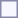<table style="border:1px solid #8888aa; background-color:#f7f8ff; padding:5px; font-size:95%; margin: 0px 12px 12px 0px;">
</table>
